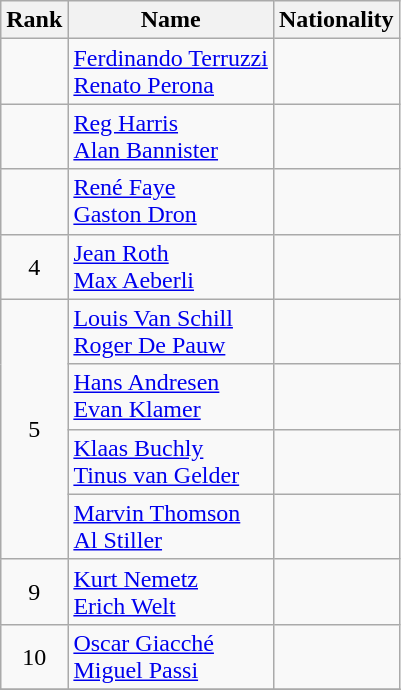<table class="wikitable sortable" style="text-align:center">
<tr>
<th>Rank</th>
<th>Name</th>
<th>Nationality</th>
</tr>
<tr>
<td></td>
<td align=left><a href='#'>Ferdinando Terruzzi</a><br><a href='#'>Renato Perona</a></td>
<td align=left></td>
</tr>
<tr>
<td></td>
<td align=left><a href='#'>Reg Harris</a><br><a href='#'>Alan Bannister</a></td>
<td align=left></td>
</tr>
<tr>
<td></td>
<td align=left><a href='#'>René Faye</a><br><a href='#'>Gaston Dron</a></td>
<td align=left></td>
</tr>
<tr>
<td>4</td>
<td align=left><a href='#'>Jean Roth</a><br><a href='#'>Max Aeberli</a></td>
<td align=left></td>
</tr>
<tr>
<td rowspan=4>5</td>
<td align=left><a href='#'>Louis Van Schill</a><br><a href='#'>Roger De Pauw</a></td>
<td align=left></td>
</tr>
<tr>
<td align=left><a href='#'>Hans Andresen</a><br><a href='#'>Evan Klamer</a></td>
<td align=left></td>
</tr>
<tr>
<td align=left><a href='#'>Klaas Buchly</a><br><a href='#'>Tinus van Gelder</a></td>
<td align=left></td>
</tr>
<tr>
<td align=left><a href='#'>Marvin Thomson</a><br><a href='#'>Al Stiller</a></td>
<td align=left></td>
</tr>
<tr>
<td>9</td>
<td align=left><a href='#'>Kurt Nemetz</a><br><a href='#'>Erich Welt</a></td>
<td align=left></td>
</tr>
<tr>
<td>10</td>
<td align=left><a href='#'>Oscar Giacché</a><br><a href='#'>Miguel Passi</a></td>
<td align=left></td>
</tr>
<tr>
</tr>
</table>
